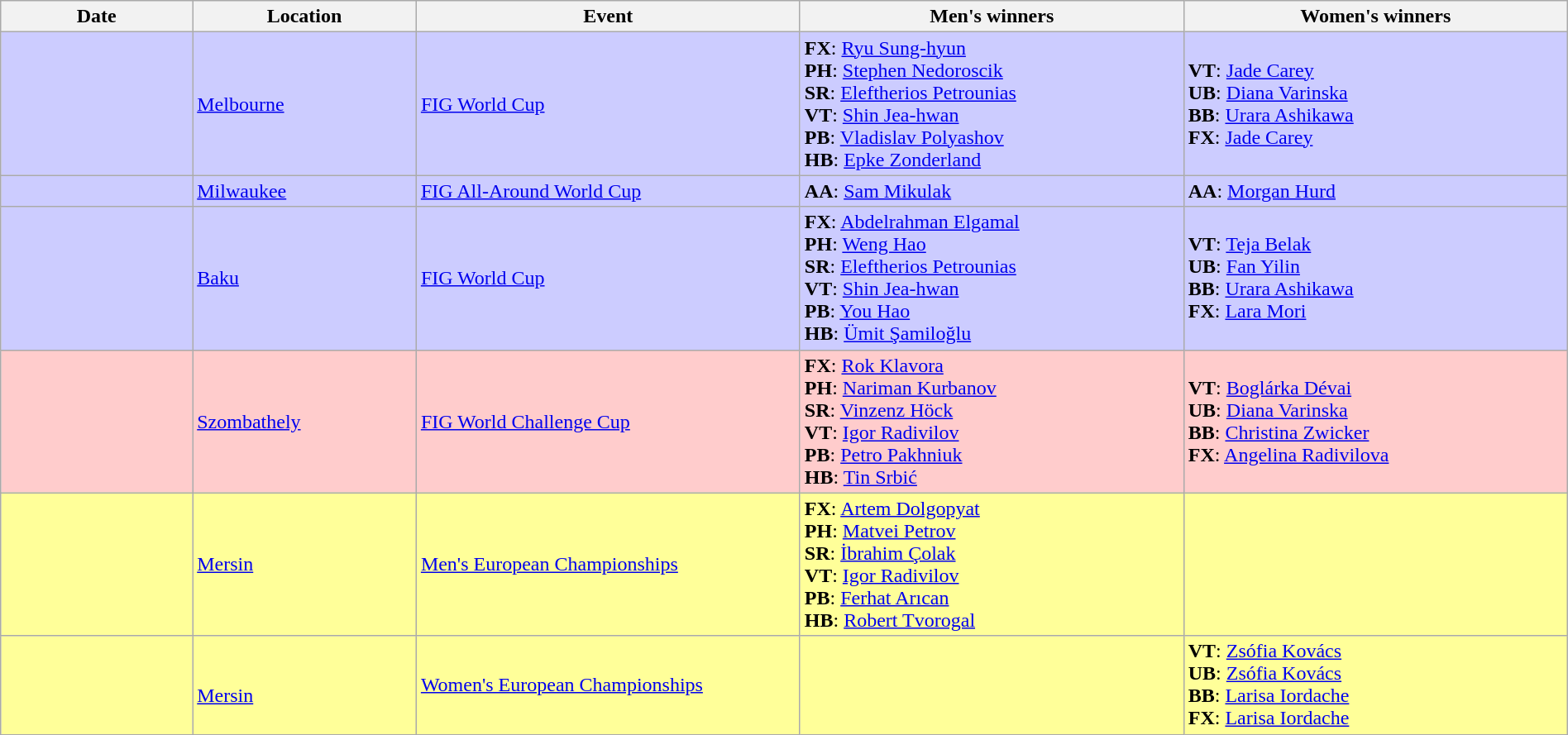<table class="wikitable sortable" style="width:100%;">
<tr>
<th style="text-align:center; width:12%;">Date</th>
<th style="text-align:center; width:14%;">Location</th>
<th style="text-align:center; width:24%;">Event</th>
<th style="text-align:center; width:24%;">Men's winners</th>
<th style="text-align:center; width:24%;">Women's winners</th>
</tr>
<tr bgcolor="#CCCCFF">
<td></td>
<td> <a href='#'>Melbourne</a></td>
<td><a href='#'>FIG World Cup</a></td>
<td><strong>FX</strong>:  <a href='#'>Ryu Sung-hyun</a> <br><strong>PH</strong>:  <a href='#'>Stephen Nedoroscik</a> <br><strong>SR</strong>:  <a href='#'>Eleftherios Petrounias</a> <br> <strong>VT</strong>:  <a href='#'>Shin Jea-hwan</a> <br><strong>PB</strong>:  <a href='#'>Vladislav Polyashov</a> <br><strong>HB</strong>:  <a href='#'>Epke Zonderland</a></td>
<td><strong>VT</strong>:  <a href='#'>Jade Carey</a> <br><strong>UB</strong>:  <a href='#'>Diana Varinska</a> <br> <strong>BB</strong>:  <a href='#'>Urara Ashikawa</a> <br><strong>FX</strong>:  <a href='#'>Jade Carey</a></td>
</tr>
<tr bgcolor="#CCCCFF">
<td></td>
<td> <a href='#'>Milwaukee</a></td>
<td><a href='#'>FIG All-Around World Cup</a></td>
<td><strong>AA</strong>:  <a href='#'>Sam Mikulak</a></td>
<td><strong>AA</strong>:  <a href='#'>Morgan Hurd</a></td>
</tr>
<tr bgcolor="#CCCCFF">
<td></td>
<td> <a href='#'>Baku</a></td>
<td><a href='#'>FIG World Cup</a></td>
<td><strong>FX</strong>:  <a href='#'>Abdelrahman Elgamal</a> <br><strong>PH</strong>:  <a href='#'>Weng Hao</a> <br><strong>SR</strong>:  <a href='#'>Eleftherios Petrounias</a> <br> <strong>VT</strong>:  <a href='#'>Shin Jea-hwan</a> <br><strong>PB</strong>:  <a href='#'>You Hao</a> <br><strong>HB</strong>:  <a href='#'>Ümit Şamiloğlu</a></td>
<td><strong>VT</strong>:  <a href='#'>Teja Belak</a> <br><strong>UB</strong>:  <a href='#'>Fan Yilin</a> <br> <strong>BB</strong>:  <a href='#'>Urara Ashikawa</a> <br><strong>FX</strong>:  <a href='#'>Lara Mori</a></td>
</tr>
<tr bgcolor="FFCCCC">
<td></td>
<td> <a href='#'>Szombathely</a></td>
<td><a href='#'>FIG World Challenge Cup</a></td>
<td><strong>FX</strong>:  <a href='#'>Rok Klavora</a> <br><strong>PH</strong>:  <a href='#'>Nariman Kurbanov</a> <br><strong>SR</strong>:  <a href='#'>Vinzenz Höck</a> <br> <strong>VT</strong>:  <a href='#'>Igor Radivilov</a> <br><strong>PB</strong>:  <a href='#'>Petro Pakhniuk</a> <br><strong>HB</strong>:  <a href='#'>Tin Srbić</a></td>
<td><strong>VT</strong>:  <a href='#'>Boglárka Dévai</a> <br><strong>UB</strong>:  <a href='#'>Diana Varinska</a> <br> <strong>BB</strong>:  <a href='#'>Christina Zwicker</a> <br><strong>FX</strong>:  <a href='#'>Angelina Radivilova</a></td>
</tr>
<tr bgcolor="FFFF99">
<td><br></td>
<td>  <a href='#'>Mersin</a></td>
<td><a href='#'>Men's European Championships</a></td>
<td><strong>FX</strong>:  <a href='#'>Artem Dolgopyat</a> <br><strong>PH</strong>:  <a href='#'>Matvei Petrov</a> <br><strong>SR</strong>:  <a href='#'>İbrahim Çolak</a> <br> <strong>VT</strong>:  <a href='#'>Igor Radivilov</a> <br><strong>PB</strong>:  <a href='#'>Ferhat Arıcan</a> <br><strong>HB</strong>:  <a href='#'>Robert Tvorogal</a></td>
<td></td>
</tr>
<tr bgcolor="FFFF99">
<td><br></td>
<td><br>  <a href='#'>Mersin</a></td>
<td><a href='#'>Women's European Championships</a></td>
<td></td>
<td><strong>VT</strong>:  <a href='#'>Zsófia Kovács</a> <br><strong>UB</strong>:  <a href='#'>Zsófia Kovács</a> <br> <strong>BB</strong>:  <a href='#'>Larisa Iordache</a> <br><strong>FX</strong>:  <a href='#'>Larisa Iordache</a></td>
</tr>
</table>
